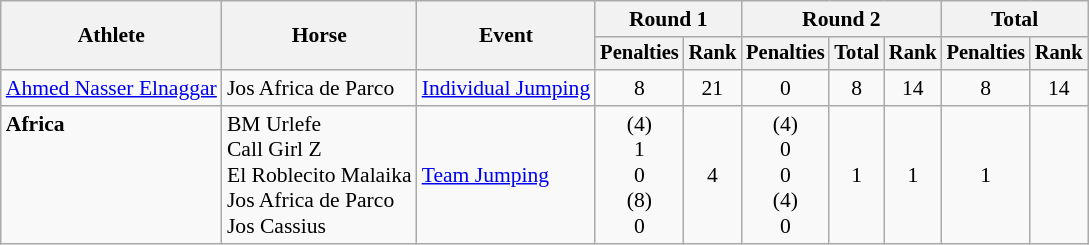<table class="wikitable" border="1" style="font-size:90%">
<tr>
<th rowspan=2>Athlete</th>
<th rowspan=2>Horse</th>
<th rowspan=2>Event</th>
<th colspan=2>Round 1</th>
<th colspan=3>Round 2</th>
<th colspan=2>Total</th>
</tr>
<tr style="font-size:95%">
<th>Penalties</th>
<th>Rank</th>
<th>Penalties</th>
<th>Total</th>
<th>Rank</th>
<th>Penalties</th>
<th>Rank</th>
</tr>
<tr align=center>
<td align=left><a href='#'>Ahmed Nasser Elnaggar</a></td>
<td align=left>Jos Africa de Parco</td>
<td align=left><a href='#'>Individual Jumping</a></td>
<td>8</td>
<td>21</td>
<td>0</td>
<td>8</td>
<td>14</td>
<td>8</td>
<td>14</td>
</tr>
<tr align=center>
<td align=left><strong>Africa</strong><br><br><br><br><br></td>
<td align=left>BM Urlefe<br>Call Girl Z<br>El Roblecito Malaika<br>Jos Africa de Parco<br>Jos Cassius</td>
<td align=left><a href='#'>Team Jumping</a></td>
<td align=center>(4)<br>1<br>0<br>(8)<br>0</td>
<td align=center>4</td>
<td align=center>(4)<br>0<br>0<br>(4)<br>0</td>
<td>1</td>
<td>1</td>
<td align=center>1</td>
<td align=center></td>
</tr>
</table>
